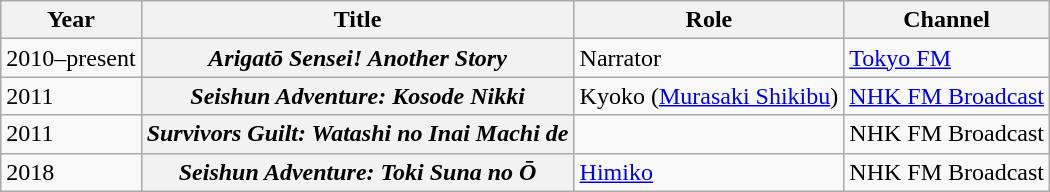<table class="wikitable plainrowheaders sortable">
<tr>
<th scope="col">Year</th>
<th scope="col">Title</th>
<th scope="col">Role</th>
<th scope="col">Channel</th>
</tr>
<tr>
<td>2010–present</td>
<th scope="row"><em>Arigatō Sensei! Another Story</em></th>
<td>Narrator</td>
<td><a href='#'>Tokyo FM</a></td>
</tr>
<tr>
<td>2011</td>
<th scope="row"><em>Seishun Adventure: Kosode Nikki</em></th>
<td>Kyoko (<a href='#'>Murasaki Shikibu</a>)</td>
<td><a href='#'>NHK FM Broadcast</a></td>
</tr>
<tr>
<td>2011</td>
<th scope="row"><em>Survivors Guilt: Watashi no Inai Machi de</em></th>
<td></td>
<td>NHK FM Broadcast</td>
</tr>
<tr>
<td>2018</td>
<th scope="row"><em>Seishun Adventure: Toki Suna no Ō</em></th>
<td><a href='#'>Himiko</a></td>
<td>NHK FM Broadcast</td>
</tr>
</table>
